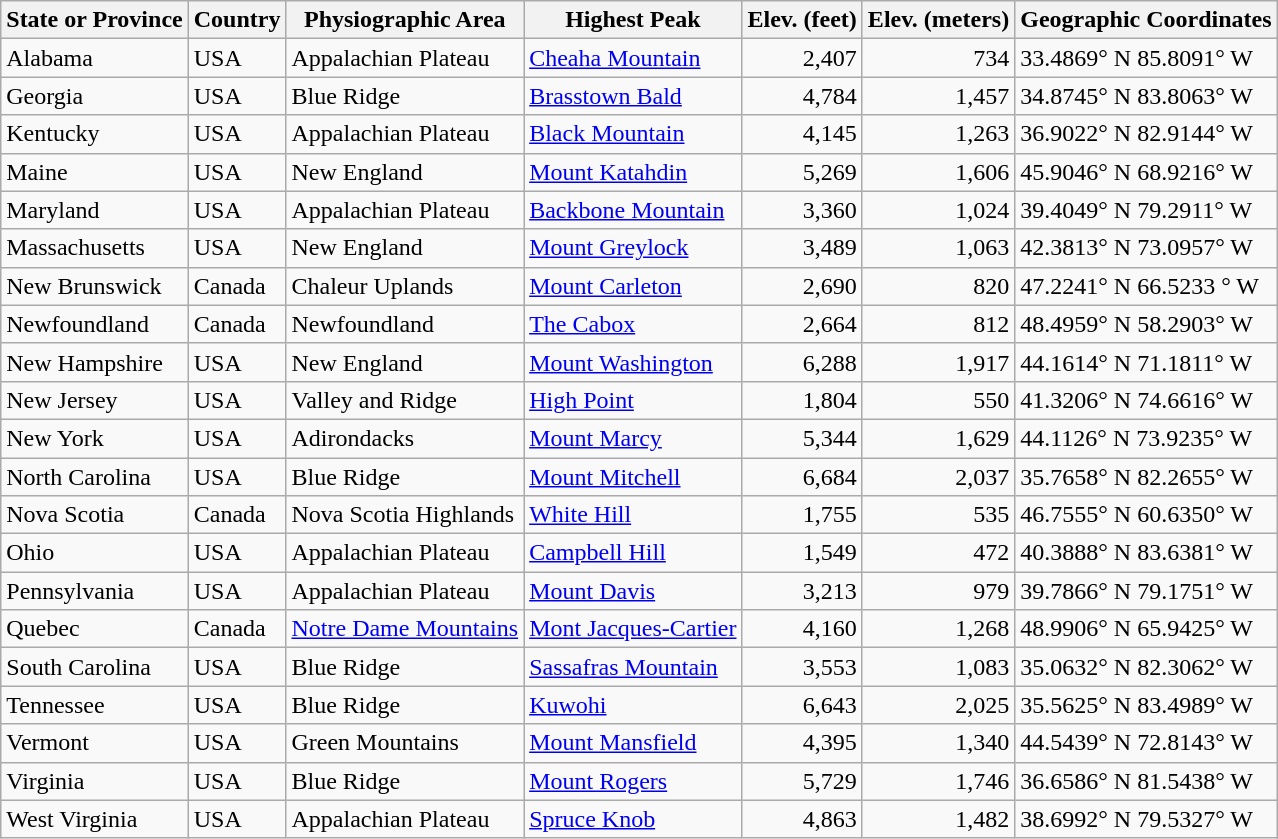<table class="wikitable sortable">
<tr>
<th>State or Province</th>
<th>Country</th>
<th>Physiographic Area</th>
<th>Highest Peak</th>
<th>Elev. (feet)</th>
<th>Elev. (meters)</th>
<th>Geographic Coordinates</th>
</tr>
<tr>
<td>Alabama</td>
<td>USA</td>
<td>Appalachian Plateau</td>
<td><a href='#'>Cheaha Mountain</a></td>
<td align="right">2,407</td>
<td align="right">734</td>
<td>33.4869° N 85.8091° W</td>
</tr>
<tr>
<td>Georgia</td>
<td>USA</td>
<td>Blue Ridge</td>
<td><a href='#'>Brasstown Bald</a></td>
<td align="right">4,784</td>
<td align="right">1,457</td>
<td>34.8745° N 83.8063° W</td>
</tr>
<tr>
<td>Kentucky</td>
<td>USA</td>
<td>Appalachian Plateau</td>
<td><a href='#'>Black Mountain</a></td>
<td align="right">4,145</td>
<td align="right">1,263</td>
<td>36.9022° N 82.9144° W</td>
</tr>
<tr>
<td>Maine</td>
<td>USA</td>
<td>New England</td>
<td><a href='#'>Mount Katahdin</a></td>
<td align="right">5,269</td>
<td align="right">1,606</td>
<td>45.9046° N 68.9216° W</td>
</tr>
<tr>
<td>Maryland</td>
<td>USA</td>
<td>Appalachian Plateau</td>
<td><a href='#'>Backbone Mountain</a></td>
<td align="right">3,360</td>
<td align="right">1,024</td>
<td>39.4049° N 79.2911° W</td>
</tr>
<tr>
<td>Massachusetts</td>
<td>USA</td>
<td>New England</td>
<td><a href='#'>Mount Greylock</a></td>
<td align="right">3,489</td>
<td align="right">1,063</td>
<td>42.3813° N 73.0957° W</td>
</tr>
<tr>
<td>New Brunswick</td>
<td>Canada</td>
<td>Chaleur Uplands</td>
<td><a href='#'>Mount Carleton</a></td>
<td align="right">2,690</td>
<td align="right">820</td>
<td>47.2241° N 66.5233 ° W</td>
</tr>
<tr>
<td>Newfoundland</td>
<td>Canada</td>
<td>Newfoundland</td>
<td><a href='#'>The Cabox</a></td>
<td align="right">2,664</td>
<td align="right">812</td>
<td>48.4959° N 58.2903° W</td>
</tr>
<tr>
<td>New Hampshire</td>
<td>USA</td>
<td>New England</td>
<td><a href='#'>Mount Washington</a></td>
<td align="right">6,288</td>
<td align="right">1,917</td>
<td>44.1614° N 71.1811° W</td>
</tr>
<tr>
<td>New Jersey</td>
<td>USA</td>
<td>Valley and Ridge</td>
<td><a href='#'>High Point</a></td>
<td align="right">1,804</td>
<td align="right">550</td>
<td>41.3206° N 74.6616° W</td>
</tr>
<tr>
<td>New York</td>
<td>USA</td>
<td>Adirondacks</td>
<td><a href='#'>Mount Marcy</a></td>
<td align="right">5,344</td>
<td align="right">1,629</td>
<td>44.1126° N 73.9235° W</td>
</tr>
<tr>
<td>North Carolina</td>
<td>USA</td>
<td>Blue Ridge</td>
<td><a href='#'>Mount Mitchell</a></td>
<td align="right">6,684</td>
<td align="right">2,037</td>
<td>35.7658° N 82.2655° W</td>
</tr>
<tr>
<td>Nova Scotia</td>
<td>Canada</td>
<td>Nova Scotia Highlands</td>
<td><a href='#'>White Hill</a></td>
<td align="right">1,755</td>
<td align="right">535</td>
<td>46.7555° N 60.6350° W</td>
</tr>
<tr>
<td>Ohio</td>
<td>USA</td>
<td>Appalachian Plateau</td>
<td><a href='#'>Campbell Hill</a></td>
<td align="right">1,549</td>
<td align="right">472</td>
<td>40.3888° N 83.6381° W</td>
</tr>
<tr>
<td>Pennsylvania</td>
<td>USA</td>
<td>Appalachian Plateau</td>
<td><a href='#'>Mount Davis</a></td>
<td align="right">3,213</td>
<td align="right">979</td>
<td>39.7866° N 79.1751° W</td>
</tr>
<tr>
<td>Quebec</td>
<td>Canada</td>
<td><a href='#'>Notre Dame Mountains</a></td>
<td><a href='#'>Mont Jacques-Cartier</a></td>
<td align="right">4,160</td>
<td align="right">1,268</td>
<td>48.9906° N 65.9425° W</td>
</tr>
<tr>
<td>South Carolina</td>
<td>USA</td>
<td>Blue Ridge</td>
<td><a href='#'>Sassafras Mountain</a></td>
<td align="right">3,553</td>
<td align="right">1,083</td>
<td>35.0632° N 82.3062° W</td>
</tr>
<tr>
<td>Tennessee</td>
<td>USA</td>
<td>Blue Ridge</td>
<td><a href='#'>Kuwohi</a></td>
<td align="right">6,643</td>
<td align="right">2,025</td>
<td>35.5625° N 83.4989° W</td>
</tr>
<tr>
<td>Vermont</td>
<td>USA</td>
<td>Green Mountains</td>
<td><a href='#'>Mount Mansfield</a></td>
<td align="right">4,395</td>
<td align="right">1,340</td>
<td>44.5439° N 72.8143° W</td>
</tr>
<tr>
<td>Virginia</td>
<td>USA</td>
<td>Blue Ridge</td>
<td><a href='#'>Mount Rogers</a></td>
<td align="right">5,729</td>
<td align="right">1,746</td>
<td>36.6586° N 81.5438° W</td>
</tr>
<tr>
<td>West Virginia</td>
<td>USA</td>
<td>Appalachian Plateau</td>
<td><a href='#'>Spruce Knob</a></td>
<td align="right">4,863</td>
<td align="right">1,482</td>
<td>38.6992° N 79.5327° W</td>
</tr>
</table>
